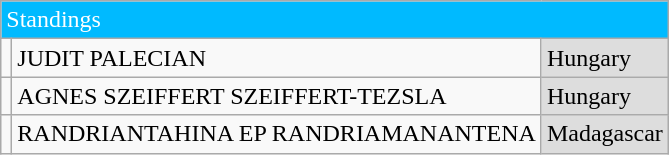<table class="wikitable">
<tr>
<td colspan="3" style="background:#00baff;color:#fff">Standings</td>
</tr>
<tr>
<td></td>
<td>JUDIT PALECIAN</td>
<td style="background:#dddddd"> Hungary</td>
</tr>
<tr>
<td></td>
<td>AGNES SZEIFFERT SZEIFFERT-TEZSLA</td>
<td style="background:#dddddd"> Hungary</td>
</tr>
<tr>
<td></td>
<td>RANDRIANTAHINA EP RANDRIAMANANTENA</td>
<td style="background:#dddddd">Madagascar</td>
</tr>
</table>
